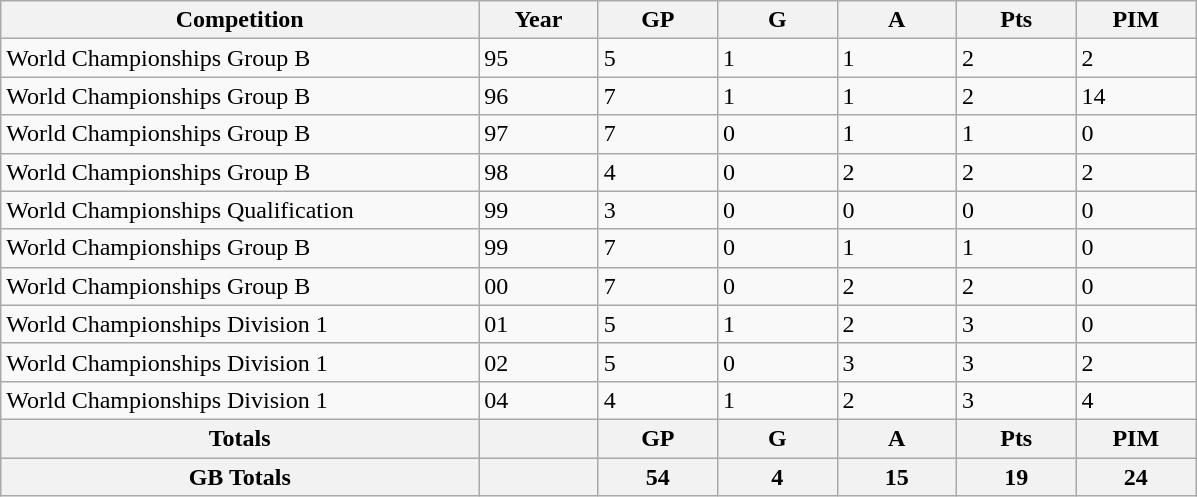<table class="wikitable">
<tr>
<th bgcolor="#DDDDFF" width="30%">Competition</th>
<th bgcolor="#DDDDFF" width="7.5%">Year</th>
<th bgcolor="#DDDDFF" width="7.5%">GP</th>
<th bgcolor="#DDDDFF" width="7.5%">G</th>
<th bgcolor="#DDDDFF" width="7.5%">A</th>
<th bgcolor="#DDDDFF" width="7.5%">Pts</th>
<th bgcolor="#DDDDFF" width="7.5%">PIM</th>
</tr>
<tr>
<td>World Championships Group B</td>
<td>95</td>
<td>5</td>
<td>1</td>
<td>1</td>
<td>2</td>
<td>2</td>
</tr>
<tr>
<td>World Championships Group B</td>
<td>96</td>
<td>7</td>
<td>1</td>
<td>1</td>
<td>2</td>
<td>14</td>
</tr>
<tr>
<td>World Championships Group B</td>
<td>97</td>
<td>7</td>
<td>0</td>
<td>1</td>
<td>1</td>
<td>0</td>
</tr>
<tr>
<td>World Championships Group B</td>
<td>98</td>
<td>4</td>
<td>0</td>
<td>2</td>
<td>2</td>
<td>2</td>
</tr>
<tr>
<td>World Championships Qualification</td>
<td>99</td>
<td>3</td>
<td>0</td>
<td>0</td>
<td>0</td>
<td>0</td>
</tr>
<tr>
<td>World Championships Group B</td>
<td>99</td>
<td>7</td>
<td>0</td>
<td>1</td>
<td>1</td>
<td>0</td>
</tr>
<tr>
<td>World Championships Group B</td>
<td>00</td>
<td>7</td>
<td>0</td>
<td>2</td>
<td>2</td>
<td>0</td>
</tr>
<tr>
<td>World Championships Division 1</td>
<td>01</td>
<td>5</td>
<td>1</td>
<td>2</td>
<td>3</td>
<td>0</td>
</tr>
<tr>
<td>World Championships Division 1</td>
<td>02</td>
<td>5</td>
<td>0</td>
<td>3</td>
<td>3</td>
<td>2</td>
</tr>
<tr>
<td>World Championships Division 1</td>
<td>04</td>
<td>4</td>
<td>1</td>
<td>2</td>
<td>3</td>
<td>4</td>
</tr>
<tr ALIGN="center" bgcolor="#e0e0e0">
<th bgcolor="#DDDDFF" width="30%">Totals</th>
<th bgcolor="#DDDDFF" width="7.5%"></th>
<th bgcolor="#DDDDFF" width="7.5%">GP</th>
<th bgcolor="#DDDDFF" width="7.5%">G</th>
<th bgcolor="#DDDDFF" width="7.5%">A</th>
<th bgcolor="#DDDDFF" width="7.5%">Pts</th>
<th bgcolor="#DDDDFF" width="7.5%">PIM</th>
</tr>
<tr ALIGN="center" bgcolor="#e0e0e0">
<th bgcolor="#DDDDFF" width="30%">GB Totals</th>
<th bgcolor="#DDDDFF" width="7.5%"></th>
<th bgcolor="#DDDDFF" width="7.5%">54</th>
<th bgcolor="#DDDDFF" width="7.5%">4</th>
<th bgcolor="#DDDDFF" width="7.5%">15</th>
<th bgcolor="#DDDDFF" width="7.5%">19</th>
<th bgcolor="#DDDDFF" width="7.5%">24</th>
</tr>
</table>
